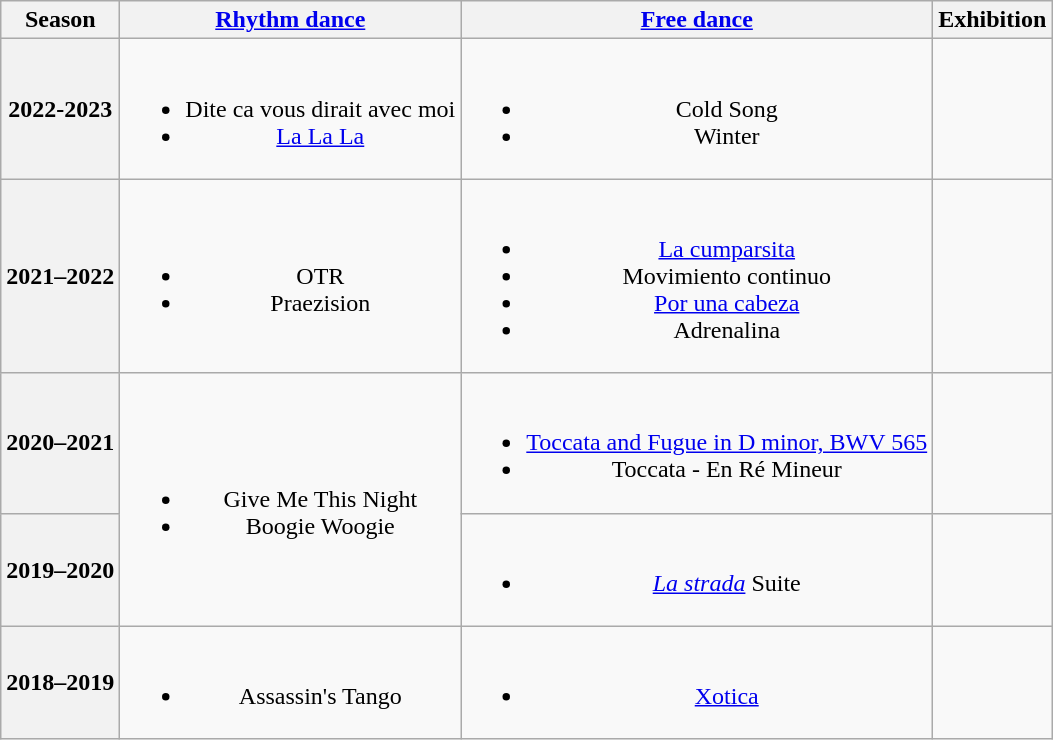<table class=wikitable style=text-align:center>
<tr>
<th>Season</th>
<th><a href='#'>Rhythm dance</a></th>
<th><a href='#'>Free dance</a></th>
<th>Exhibition</th>
</tr>
<tr>
<th>2022-2023</th>
<td><br><ul><li>Dite ca vous dirait avec moi <br> </li><li><a href='#'>La La La</a> <br> </li></ul></td>
<td><br><ul><li>Cold Song <br> </li><li>Winter <br> </li></ul></td>
</tr>
<tr>
<th>2021–2022</th>
<td><br><ul><li>OTR <br> </li><li>Praezision <br> </li></ul></td>
<td><br><ul><li><a href='#'>La cumparsita</a> <br> </li><li>Movimiento continuo <br> </li><li><a href='#'>Por una cabeza</a> <br> </li><li>Adrenalina <br> </li></ul></td>
<td></td>
</tr>
<tr>
<th>2020–2021</th>
<td rowspan=2><br><ul><li> Give Me This Night <br> </li><li> Boogie Woogie <br> </li></ul></td>
<td><br><ul><li><a href='#'>Toccata and Fugue in D minor, BWV 565</a> <br> </li><li>Toccata - En Ré Mineur <br> </li></ul></td>
<td></td>
</tr>
<tr>
<th>2019–2020 <br></th>
<td><br><ul><li><em><a href='#'>La strada</a></em> Suite <br> </li></ul></td>
<td></td>
</tr>
<tr>
<th>2018–2019</th>
<td><br><ul><li>Assassin's Tango <br> </li></ul></td>
<td><br><ul><li><a href='#'>Xotica</a></li></ul></td>
<td></td>
</tr>
</table>
